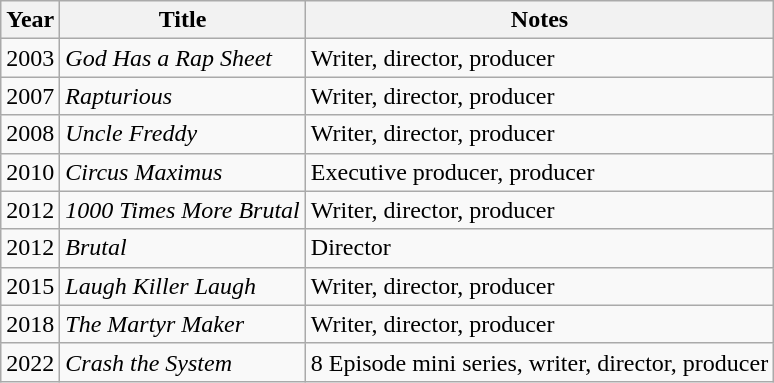<table class="wikitable sortable">
<tr>
<th>Year</th>
<th>Title</th>
<th>Notes</th>
</tr>
<tr>
<td>2003</td>
<td><em>God Has a Rap Sheet</em></td>
<td>Writer, director, producer</td>
</tr>
<tr>
<td>2007</td>
<td><em>Rapturious</em></td>
<td>Writer, director, producer</td>
</tr>
<tr>
<td>2008</td>
<td><em>Uncle Freddy</em></td>
<td>Writer, director, producer</td>
</tr>
<tr>
<td>2010</td>
<td><em>Circus Maximus</em></td>
<td>Executive producer, producer</td>
</tr>
<tr>
<td>2012</td>
<td><em>1000 Times More Brutal</em></td>
<td>Writer, director, producer</td>
</tr>
<tr>
<td>2012</td>
<td><em>Brutal</em></td>
<td>Director</td>
</tr>
<tr>
<td>2015</td>
<td><em>Laugh Killer Laugh</em></td>
<td>Writer, director, producer</td>
</tr>
<tr>
<td>2018</td>
<td><em>The Martyr Maker</em></td>
<td>Writer, director, producer</td>
</tr>
<tr>
<td>2022</td>
<td><em>Crash the System</em></td>
<td>8 Episode mini series, writer, director, producer</td>
</tr>
</table>
